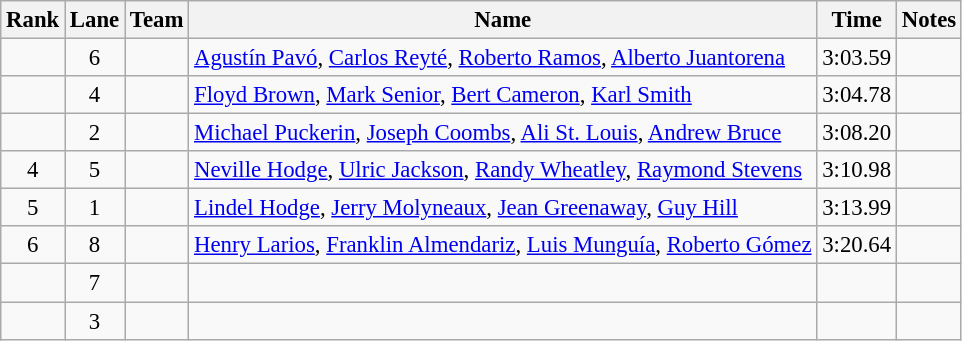<table class="wikitable sortable" style="text-align:center;font-size:95%">
<tr>
<th>Rank</th>
<th>Lane</th>
<th>Team</th>
<th>Name</th>
<th>Time</th>
<th>Notes</th>
</tr>
<tr>
<td></td>
<td>6</td>
<td align=left></td>
<td align=left><a href='#'>Agustín Pavó</a>, <a href='#'>Carlos Reyté</a>, <a href='#'>Roberto Ramos</a>, <a href='#'>Alberto Juantorena</a></td>
<td>3:03.59</td>
<td></td>
</tr>
<tr>
<td></td>
<td>4</td>
<td align=left></td>
<td align=left><a href='#'>Floyd Brown</a>, <a href='#'>Mark Senior</a>, <a href='#'>Bert Cameron</a>, <a href='#'>Karl Smith</a></td>
<td>3:04.78</td>
<td></td>
</tr>
<tr>
<td></td>
<td>2</td>
<td align=left></td>
<td align=left><a href='#'>Michael Puckerin</a>, <a href='#'>Joseph Coombs</a>, <a href='#'>Ali St. Louis</a>, <a href='#'>Andrew Bruce</a></td>
<td>3:08.20</td>
<td></td>
</tr>
<tr>
<td>4</td>
<td>5</td>
<td align=left></td>
<td align=left><a href='#'>Neville Hodge</a>, <a href='#'>Ulric Jackson</a>, <a href='#'>Randy Wheatley</a>, <a href='#'>Raymond Stevens</a></td>
<td>3:10.98</td>
<td></td>
</tr>
<tr>
<td>5</td>
<td>1</td>
<td align=left></td>
<td align=left><a href='#'>Lindel Hodge</a>, <a href='#'>Jerry Molyneaux</a>, <a href='#'>Jean Greenaway</a>, <a href='#'>Guy Hill</a></td>
<td>3:13.99</td>
<td></td>
</tr>
<tr>
<td>6</td>
<td>8</td>
<td align=left></td>
<td align=left><a href='#'>Henry Larios</a>, <a href='#'>Franklin Almendariz</a>, <a href='#'>Luis Munguía</a>, <a href='#'>Roberto Gómez</a></td>
<td>3:20.64</td>
<td></td>
</tr>
<tr>
<td></td>
<td>7</td>
<td align=left></td>
<td align=left></td>
<td></td>
<td></td>
</tr>
<tr>
<td></td>
<td>3</td>
<td align=left></td>
<td align=left></td>
<td></td>
<td></td>
</tr>
</table>
